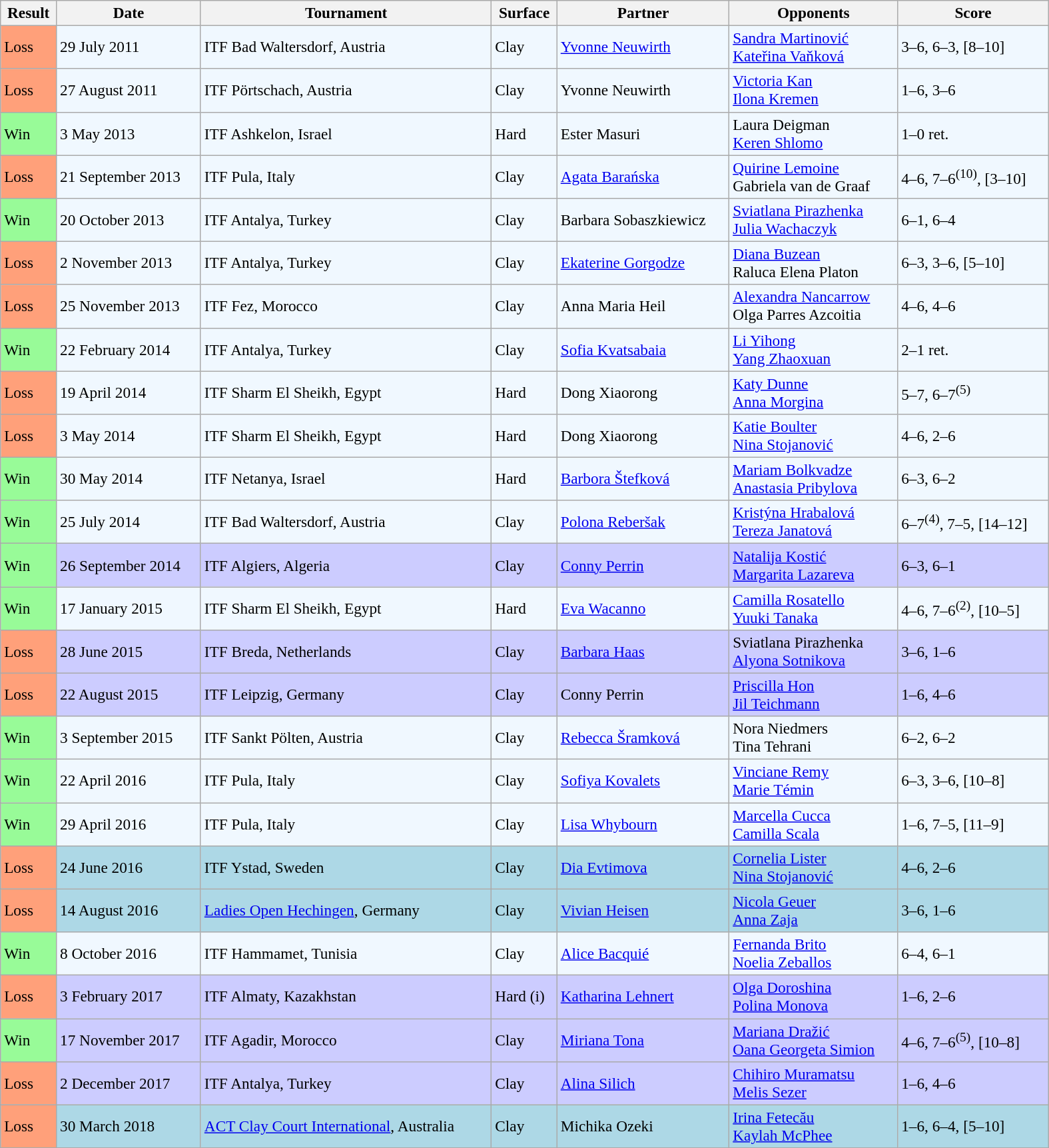<table class="wikitable" style="font-size:97%;" width="1050">
<tr>
<th>Result</th>
<th>Date</th>
<th>Tournament</th>
<th>Surface</th>
<th>Partner</th>
<th>Opponents</th>
<th>Score</th>
</tr>
<tr style="background:#f0f8ff;">
<td style="background:#ffa07a;">Loss</td>
<td>29 July 2011</td>
<td>ITF Bad Waltersdorf, Austria</td>
<td>Clay</td>
<td> <a href='#'>Yvonne Neuwirth</a></td>
<td> <a href='#'>Sandra Martinović</a> <br>  <a href='#'>Kateřina Vaňková</a></td>
<td>3–6, 6–3, [8–10]</td>
</tr>
<tr style="background:#f0f8ff;">
<td style="background:#ffa07a;">Loss</td>
<td>27 August 2011</td>
<td>ITF Pörtschach, Austria</td>
<td>Clay</td>
<td> Yvonne Neuwirth</td>
<td> <a href='#'>Victoria Kan</a> <br>  <a href='#'>Ilona Kremen</a></td>
<td>1–6, 3–6</td>
</tr>
<tr style="background:#f0f8ff;">
<td style="background:#98fb98;">Win</td>
<td>3 May 2013</td>
<td>ITF Ashkelon, Israel</td>
<td>Hard</td>
<td> Ester Masuri</td>
<td> Laura Deigman <br>  <a href='#'>Keren Shlomo</a></td>
<td>1–0 ret.</td>
</tr>
<tr style="background:#f0f8ff;">
<td style="background:#ffa07a;">Loss</td>
<td>21 September 2013</td>
<td>ITF Pula, Italy</td>
<td>Clay</td>
<td> <a href='#'>Agata Barańska</a></td>
<td> <a href='#'>Quirine Lemoine</a> <br>  Gabriela van de Graaf</td>
<td>4–6, 7–6<sup>(10)</sup>, [3–10]</td>
</tr>
<tr style="background:#f0f8ff;">
<td style="background:#98fb98;">Win</td>
<td>20 October 2013</td>
<td>ITF Antalya, Turkey</td>
<td>Clay</td>
<td> Barbara Sobaszkiewicz</td>
<td> <a href='#'>Sviatlana Pirazhenka</a> <br>  <a href='#'>Julia Wachaczyk</a></td>
<td>6–1, 6–4</td>
</tr>
<tr style="background:#f0f8ff;">
<td style="background:#ffa07a;">Loss</td>
<td>2 November 2013</td>
<td>ITF Antalya, Turkey</td>
<td>Clay</td>
<td> <a href='#'>Ekaterine Gorgodze</a></td>
<td> <a href='#'>Diana Buzean</a> <br>  Raluca Elena Platon</td>
<td>6–3, 3–6, [5–10]</td>
</tr>
<tr style="background:#f0f8ff;">
<td style="background:#ffa07a;">Loss</td>
<td>25 November 2013</td>
<td>ITF Fez, Morocco</td>
<td>Clay</td>
<td> Anna Maria Heil</td>
<td> <a href='#'>Alexandra Nancarrow</a> <br>  Olga Parres Azcoitia</td>
<td>4–6, 4–6</td>
</tr>
<tr style="background:#f0f8ff;">
<td style="background:#98fb98;">Win</td>
<td>22 February 2014</td>
<td>ITF Antalya, Turkey</td>
<td>Clay</td>
<td> <a href='#'>Sofia Kvatsabaia</a></td>
<td> <a href='#'>Li Yihong</a> <br>  <a href='#'>Yang Zhaoxuan</a></td>
<td>2–1 ret.</td>
</tr>
<tr style="background:#f0f8ff;">
<td style="background:#ffa07a;">Loss</td>
<td>19 April 2014</td>
<td>ITF Sharm El Sheikh, Egypt</td>
<td>Hard</td>
<td> Dong Xiaorong</td>
<td> <a href='#'>Katy Dunne</a> <br>  <a href='#'>Anna Morgina</a></td>
<td>5–7, 6–7<sup>(5)</sup></td>
</tr>
<tr style="background:#f0f8ff;">
<td style="background:#ffa07a;">Loss</td>
<td>3 May 2014</td>
<td>ITF Sharm El Sheikh, Egypt</td>
<td>Hard</td>
<td> Dong Xiaorong</td>
<td> <a href='#'>Katie Boulter</a> <br>  <a href='#'>Nina Stojanović</a></td>
<td>4–6, 2–6</td>
</tr>
<tr style="background:#f0f8ff;">
<td style="background:#98fb98;">Win</td>
<td>30 May 2014</td>
<td>ITF Netanya, Israel</td>
<td>Hard</td>
<td> <a href='#'>Barbora Štefková</a></td>
<td> <a href='#'>Mariam Bolkvadze</a> <br>  <a href='#'>Anastasia Pribylova</a></td>
<td>6–3, 6–2</td>
</tr>
<tr style="background:#f0f8ff;">
<td style="background:#98fb98;">Win</td>
<td>25 July 2014</td>
<td>ITF Bad Waltersdorf, Austria</td>
<td>Clay</td>
<td> <a href='#'>Polona Reberšak</a></td>
<td> <a href='#'>Kristýna Hrabalová</a> <br>  <a href='#'>Tereza Janatová</a></td>
<td>6–7<sup>(4)</sup>, 7–5, [14–12]</td>
</tr>
<tr style="background:#ccccff;">
<td style="background:#98fb98;">Win</td>
<td>26 September 2014</td>
<td>ITF Algiers, Algeria</td>
<td>Clay</td>
<td> <a href='#'>Conny Perrin</a></td>
<td> <a href='#'>Natalija Kostić</a> <br>  <a href='#'>Margarita Lazareva</a></td>
<td>6–3, 6–1</td>
</tr>
<tr style="background:#f0f8ff;">
<td style="background:#98fb98;">Win</td>
<td>17 January 2015</td>
<td>ITF Sharm El Sheikh, Egypt</td>
<td>Hard</td>
<td> <a href='#'>Eva Wacanno</a></td>
<td> <a href='#'>Camilla Rosatello</a> <br>  <a href='#'>Yuuki Tanaka</a></td>
<td>4–6, 7–6<sup>(2)</sup>, [10–5]</td>
</tr>
<tr style="background:#ccccff;">
<td style="background:#ffa07a;">Loss</td>
<td>28 June 2015</td>
<td>ITF Breda, Netherlands</td>
<td>Clay</td>
<td> <a href='#'>Barbara Haas</a></td>
<td> Sviatlana Pirazhenka <br>  <a href='#'>Alyona Sotnikova</a></td>
<td>3–6, 1–6</td>
</tr>
<tr style="background:#ccccff;">
<td style="background:#ffa07a;">Loss</td>
<td>22 August 2015</td>
<td>ITF Leipzig, Germany</td>
<td>Clay</td>
<td> Conny Perrin</td>
<td> <a href='#'>Priscilla Hon</a> <br>  <a href='#'>Jil Teichmann</a></td>
<td>1–6, 4–6</td>
</tr>
<tr style="background:#f0f8ff;">
<td style="background:#98fb98;">Win</td>
<td>3 September 2015</td>
<td>ITF Sankt Pölten, Austria</td>
<td>Clay</td>
<td> <a href='#'>Rebecca Šramková</a></td>
<td> Nora Niedmers <br>  Tina Tehrani</td>
<td>6–2, 6–2</td>
</tr>
<tr style="background:#f0f8ff;">
<td style="background:#98fb98;">Win</td>
<td>22 April 2016</td>
<td>ITF Pula, Italy</td>
<td>Clay</td>
<td> <a href='#'>Sofiya Kovalets</a></td>
<td> <a href='#'>Vinciane Remy</a> <br>  <a href='#'>Marie Témin</a></td>
<td>6–3, 3–6, [10–8]</td>
</tr>
<tr style="background:#f0f8ff;">
<td style="background:#98fb98;">Win</td>
<td>29 April 2016</td>
<td>ITF Pula, Italy</td>
<td>Clay</td>
<td> <a href='#'>Lisa Whybourn</a></td>
<td> <a href='#'>Marcella Cucca</a> <br>  <a href='#'>Camilla Scala</a></td>
<td>1–6, 7–5, [11–9]</td>
</tr>
<tr style="background:lightblue;">
<td style="background:#ffa07a;">Loss</td>
<td>24 June 2016</td>
<td>ITF Ystad, Sweden</td>
<td>Clay</td>
<td> <a href='#'>Dia Evtimova</a></td>
<td> <a href='#'>Cornelia Lister</a> <br>  <a href='#'>Nina Stojanović</a></td>
<td>4–6, 2–6</td>
</tr>
<tr style="background:lightblue;">
<td style="background:#ffa07a;">Loss</td>
<td>14 August 2016</td>
<td><a href='#'>Ladies Open Hechingen</a>, Germany</td>
<td>Clay</td>
<td> <a href='#'>Vivian Heisen</a></td>
<td> <a href='#'>Nicola Geuer</a> <br>  <a href='#'>Anna Zaja</a></td>
<td>3–6, 1–6</td>
</tr>
<tr style="background:#f0f8ff;">
<td style="background:#98fb98;">Win</td>
<td>8 October 2016</td>
<td>ITF Hammamet, Tunisia</td>
<td>Clay</td>
<td> <a href='#'>Alice Bacquié</a></td>
<td> <a href='#'>Fernanda Brito</a> <br>  <a href='#'>Noelia Zeballos</a></td>
<td>6–4, 6–1</td>
</tr>
<tr style="background:#ccccff;">
<td style="background:#ffa07a;">Loss</td>
<td>3 February 2017</td>
<td>ITF Almaty, Kazakhstan</td>
<td>Hard (i)</td>
<td> <a href='#'>Katharina Lehnert</a></td>
<td> <a href='#'>Olga Doroshina</a> <br>  <a href='#'>Polina Monova</a></td>
<td>1–6, 2–6</td>
</tr>
<tr style="background:#ccccff;">
<td style="background:#98fb98;">Win</td>
<td>17 November 2017</td>
<td>ITF Agadir, Morocco</td>
<td>Clay</td>
<td> <a href='#'>Miriana Tona</a></td>
<td> <a href='#'>Mariana Dražić</a> <br>  <a href='#'>Oana Georgeta Simion</a></td>
<td>4–6, 7–6<sup>(5)</sup>, [10–8]</td>
</tr>
<tr style="background:#ccccff;">
<td style="background:#ffa07a;">Loss</td>
<td>2 December 2017</td>
<td>ITF Antalya, Turkey</td>
<td>Clay</td>
<td> <a href='#'>Alina Silich</a></td>
<td> <a href='#'>Chihiro Muramatsu</a> <br>  <a href='#'>Melis Sezer</a></td>
<td>1–6, 4–6</td>
</tr>
<tr style="background:lightblue;">
<td style="background:#ffa07a;">Loss</td>
<td>30 March 2018</td>
<td><a href='#'>ACT Clay Court International</a>, Australia</td>
<td>Clay</td>
<td> Michika Ozeki</td>
<td> <a href='#'>Irina Fetecău</a> <br>  <a href='#'>Kaylah McPhee</a></td>
<td>1–6, 6–4, [5–10]</td>
</tr>
</table>
